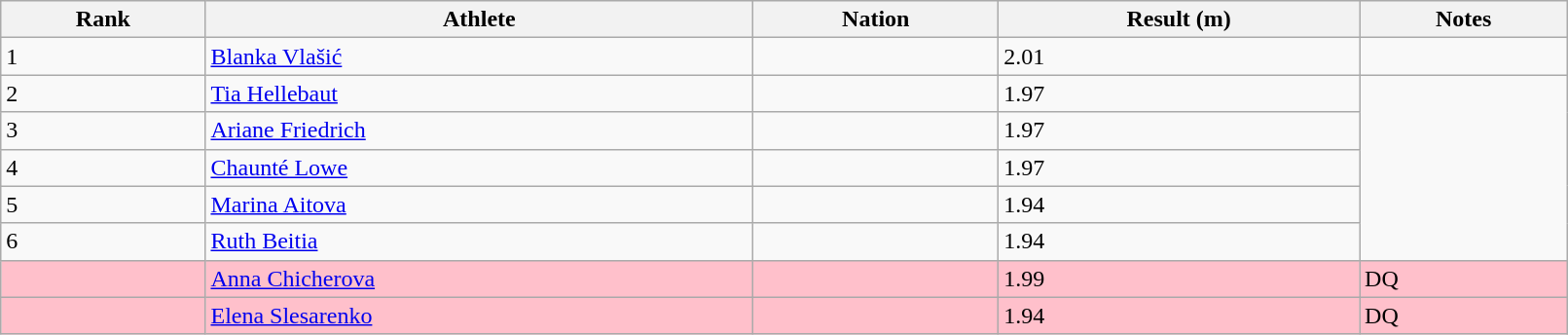<table class="wikitable" style="text=align:center;" width=85%>
<tr>
<th>Rank</th>
<th>Athlete</th>
<th>Nation</th>
<th>Result (m)</th>
<th>Notes</th>
</tr>
<tr>
<td>1</td>
<td><a href='#'>Blanka Vlašić</a></td>
<td></td>
<td>2.01</td>
<td></td>
</tr>
<tr>
<td>2</td>
<td><a href='#'>Tia Hellebaut</a></td>
<td></td>
<td>1.97</td>
</tr>
<tr>
<td>3</td>
<td><a href='#'>Ariane Friedrich</a></td>
<td></td>
<td>1.97</td>
</tr>
<tr>
<td>4</td>
<td><a href='#'>Chaunté Lowe</a></td>
<td></td>
<td>1.97</td>
</tr>
<tr>
<td>5</td>
<td><a href='#'>Marina Aitova</a></td>
<td></td>
<td>1.94</td>
</tr>
<tr>
<td>6</td>
<td><a href='#'>Ruth Beitia</a></td>
<td></td>
<td>1.94</td>
</tr>
<tr bgcolor=pink>
<td></td>
<td><a href='#'>Anna Chicherova</a></td>
<td></td>
<td>1.99</td>
<td>DQ</td>
</tr>
<tr bgcolor=pink>
<td></td>
<td><a href='#'>Elena Slesarenko</a></td>
<td></td>
<td>1.94</td>
<td>DQ</td>
</tr>
</table>
